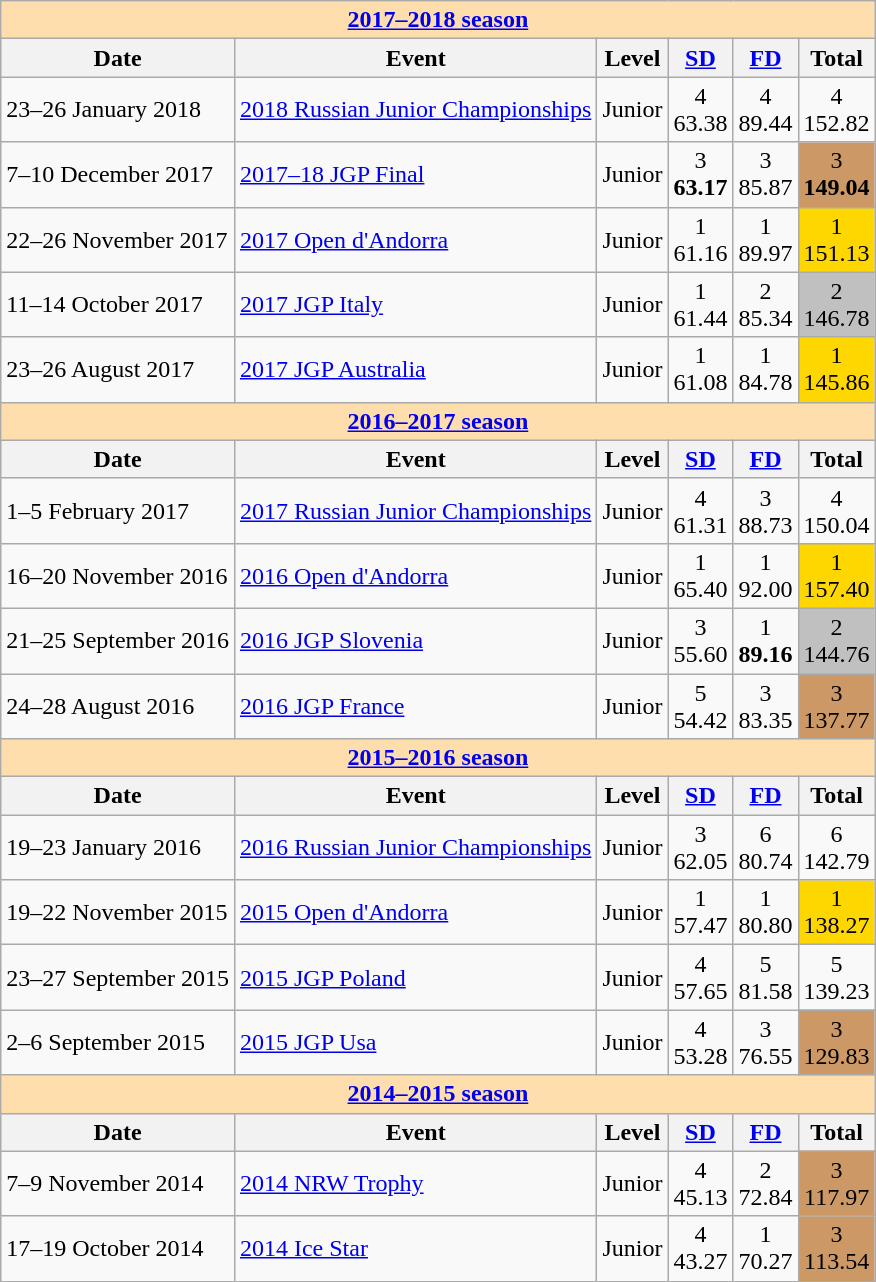<table class="wikitable">
<tr>
<td style="background-color: #ffdead; " colspan=6 align=center><a href='#'><strong>2017–2018 season</strong></a></td>
</tr>
<tr>
<th>Date</th>
<th>Event</th>
<th>Level</th>
<th><a href='#'>SD</a></th>
<th><a href='#'>FD</a></th>
<th>Total</th>
</tr>
<tr>
<td>23–26 January 2018</td>
<td><a href='#'>2018 Russian Junior Championships</a></td>
<td>Junior</td>
<td align=center>4 <br> 63.38</td>
<td align=center>4 <br> 89.44</td>
<td align=center>4 <br> 152.82</td>
</tr>
<tr>
<td>7–10 December 2017</td>
<td><a href='#'>2017–18 JGP Final</a></td>
<td>Junior</td>
<td align=center>3 <br> <strong>63.17</strong></td>
<td align=center>3 <br> 85.87</td>
<td align=center bgcolor=cc9966>3 <br> <strong>149.04</strong></td>
</tr>
<tr>
<td>22–26 November 2017</td>
<td><a href='#'>2017 Open d'Andorra</a></td>
<td>Junior</td>
<td align=center>1 <br> 61.16</td>
<td align=center>1 <br> 89.97</td>
<td align=center bgcolor=gold>1 <br> 151.13</td>
</tr>
<tr>
<td>11–14 October 2017</td>
<td><a href='#'>2017 JGP Italy</a></td>
<td>Junior</td>
<td align=center>1 <br> 61.44</td>
<td align=center>2 <br> 85.34</td>
<td align=center bgcolor=silver>2 <br> 146.78</td>
</tr>
<tr>
<td>23–26 August 2017</td>
<td><a href='#'>2017 JGP Australia</a></td>
<td>Junior</td>
<td align=center>1 <br> 61.08</td>
<td align=center>1 <br> 84.78</td>
<td align=center bgcolor=gold>1 <br> 145.86</td>
</tr>
<tr>
<td style="background-color: #ffdead; " colspan=6 align=center><a href='#'><strong>2016–2017 season</strong></a></td>
</tr>
<tr>
<th>Date</th>
<th>Event</th>
<th>Level</th>
<th><a href='#'>SD</a></th>
<th><a href='#'>FD</a></th>
<th>Total</th>
</tr>
<tr>
<td>1–5 February 2017</td>
<td><a href='#'>2017 Russian Junior Championships</a></td>
<td>Junior</td>
<td align=center>4 <br> 61.31</td>
<td align=center>3 <br> 88.73</td>
<td align=center>4 <br> 150.04</td>
</tr>
<tr>
<td>16–20 November 2016</td>
<td><a href='#'>2016 Open d'Andorra</a></td>
<td>Junior</td>
<td align=center>1 <br> 65.40</td>
<td align=center>1 <br> 92.00</td>
<td align=center bgcolor=gold>1 <br> 157.40</td>
</tr>
<tr>
<td>21–25 September 2016</td>
<td><a href='#'>2016 JGP Slovenia</a></td>
<td>Junior</td>
<td align=center>3 <br> 55.60</td>
<td align=center>1 <br> <strong>89.16</strong></td>
<td align=center bgcolor=silver>2 <br> 144.76</td>
</tr>
<tr>
<td>24–28 August 2016</td>
<td><a href='#'>2016 JGP France</a></td>
<td>Junior</td>
<td align=center>5 <br> 54.42</td>
<td align=center>3 <br> 83.35</td>
<td align=center bgcolor=cc9966>3 <br> 137.77</td>
</tr>
<tr>
<td style="background-color: #ffdead; " colspan=6 align=center><a href='#'><strong>2015–2016 season</strong></a></td>
</tr>
<tr>
<th>Date</th>
<th>Event</th>
<th>Level</th>
<th><a href='#'>SD</a></th>
<th><a href='#'>FD</a></th>
<th>Total</th>
</tr>
<tr>
<td>19–23 January 2016</td>
<td><a href='#'>2016 Russian Junior Championships</a></td>
<td>Junior</td>
<td align=center>3 <br> 62.05</td>
<td align=center>6 <br> 80.74</td>
<td align=center>6 <br> 142.79</td>
</tr>
<tr>
<td>19–22 November 2015</td>
<td><a href='#'>2015 Open d'Andorra</a></td>
<td>Junior</td>
<td align=center>1 <br> 57.47</td>
<td align=center>1 <br> 80.80</td>
<td align=center bgcolor=gold>1 <br> 138.27</td>
</tr>
<tr>
<td>23–27 September 2015</td>
<td><a href='#'>2015 JGP Poland</a></td>
<td>Junior</td>
<td align=center>4 <br> 57.65</td>
<td align=center>5 <br> 81.58</td>
<td align=center>5 <br> 139.23</td>
</tr>
<tr>
<td>2–6 September 2015</td>
<td><a href='#'>2015 JGP Usa</a></td>
<td>Junior</td>
<td align=center>4 <br> 53.28</td>
<td align=center>3 <br> 76.55</td>
<td align=center bgcolor=cc9966>3 <br> 129.83</td>
</tr>
<tr>
<td style="background-color: #ffdead; " colspan=6 align=center><a href='#'><strong>2014–2015 season</strong></a></td>
</tr>
<tr>
<th>Date</th>
<th>Event</th>
<th>Level</th>
<th><a href='#'>SD</a></th>
<th><a href='#'>FD</a></th>
<th>Total</th>
</tr>
<tr>
<td>7–9 November 2014</td>
<td><a href='#'>2014 NRW Trophy</a></td>
<td>Junior</td>
<td align=center>4 <br> 45.13</td>
<td align=center>2 <br> 72.84</td>
<td align=center bgcolor=cc9966>3 <br> 117.97</td>
</tr>
<tr>
<td>17–19 October 2014</td>
<td><a href='#'>2014 Ice Star</a></td>
<td>Junior</td>
<td align=center>4 <br> 43.27</td>
<td align=center>1 <br> 70.27</td>
<td align=center bgcolor=cc9966>3 <br> 113.54</td>
</tr>
</table>
